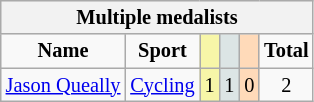<table class="wikitable" style="font-size:85%;;">
<tr style="background:#efefef;">
<th colspan=7><strong>Multiple medalists</strong></th>
</tr>
<tr align=center>
<td><strong>Name</strong></td>
<td><strong>Sport</strong></td>
<td style="background:#f7f6a8;"></td>
<td style="background:#dce5e5;"></td>
<td style="background:#ffdab9;"></td>
<td><strong>Total</strong></td>
</tr>
<tr align=center>
<td><a href='#'>Jason Queally</a></td>
<td><a href='#'>Cycling</a></td>
<td style="background:#f7f6a8;">1</td>
<td style="background:#dce5e5;">1</td>
<td style="background:#ffdab9;">0</td>
<td>2</td>
</tr>
</table>
